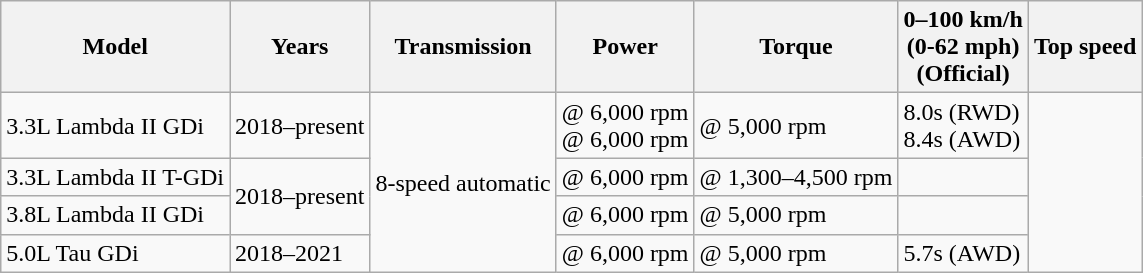<table class="wikitable sortable collapsible">
<tr>
<th>Model</th>
<th>Years</th>
<th>Transmission</th>
<th>Power</th>
<th>Torque</th>
<th>0–100 km/h<br>(0-62 mph)<br>(Official)</th>
<th>Top speed</th>
</tr>
<tr>
<td>3.3L Lambda II GDi</td>
<td>2018–present</td>
<td rowspan=4>8-speed automatic</td>
<td> @ 6,000 rpm<br> @ 6,000 rpm</td>
<td> @ 5,000 rpm</td>
<td>8.0s (RWD)<br>8.4s (AWD)</td>
<td rowspan=4></td>
</tr>
<tr>
<td>3.3L Lambda II T-GDi</td>
<td rowspan=2>2018–present</td>
<td> @ 6,000 rpm</td>
<td> @ 1,300–4,500 rpm</td>
<td></td>
</tr>
<tr>
<td>3.8L Lambda II GDi</td>
<td> @ 6,000 rpm</td>
<td> @ 5,000 rpm</td>
<td></td>
</tr>
<tr>
<td>5.0L Tau GDi</td>
<td>2018–2021</td>
<td> @ 6,000 rpm</td>
<td> @ 5,000 rpm</td>
<td>5.7s (AWD)</td>
</tr>
</table>
